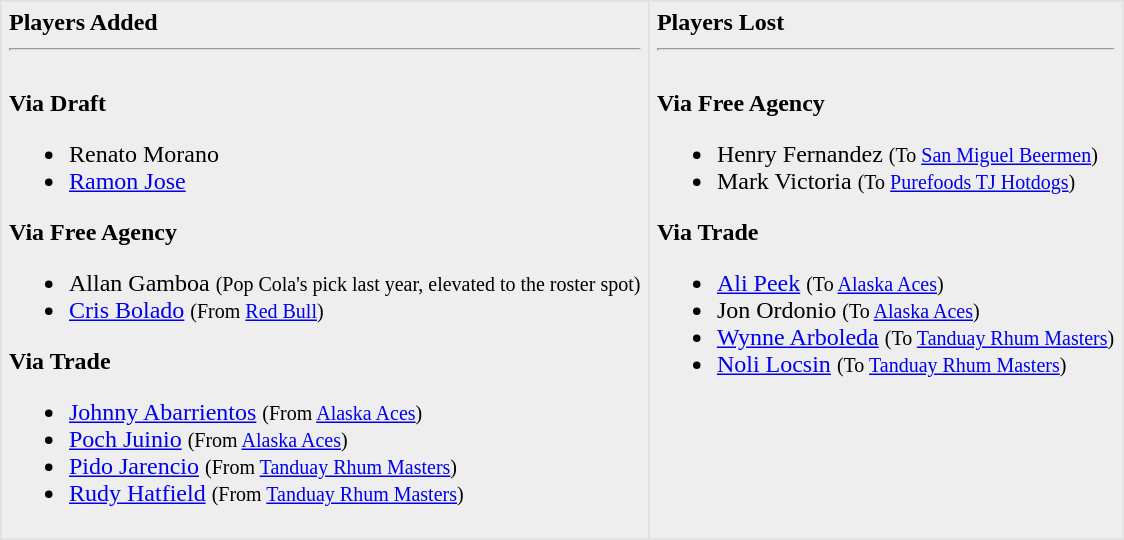<table border=1 style="border-collapse:collapse; background-color:#eeeeee" bordercolor="#DFDFDF" cellpadding="5">
<tr>
<td valign="top"><strong>Players Added</strong> <hr><br><strong>Via Draft</strong><ul><li>Renato Morano</li><li><a href='#'>Ramon Jose</a></li></ul><strong>Via Free Agency</strong><ul><li>Allan Gamboa <small>(Pop Cola's pick last year, elevated to the roster spot)</small></li><li><a href='#'>Cris Bolado</a> <small>(From <a href='#'>Red Bull</a>)</small></li></ul><strong>Via Trade</strong><ul><li><a href='#'>Johnny Abarrientos</a> <small>(From <a href='#'>Alaska Aces</a>)</small></li><li><a href='#'>Poch Juinio</a> <small>(From <a href='#'>Alaska Aces</a>)</small></li><li><a href='#'>Pido Jarencio</a> <small>(From <a href='#'>Tanduay Rhum Masters</a>)</small></li><li><a href='#'>Rudy Hatfield</a> <small>(From <a href='#'>Tanduay Rhum Masters</a>)</small></li></ul></td>
<td valign="top"><strong>Players Lost</strong> <hr><br><strong>Via Free Agency</strong><ul><li>Henry Fernandez <small>(To <a href='#'>San Miguel Beermen</a>)</small></li><li>Mark Victoria <small>(To <a href='#'>Purefoods TJ Hotdogs</a>)</small></li></ul><strong>Via Trade</strong><ul><li><a href='#'>Ali Peek</a> <small>(To <a href='#'>Alaska Aces</a>)</small></li><li>Jon Ordonio <small>(To <a href='#'>Alaska Aces</a>)</small></li><li><a href='#'>Wynne Arboleda</a> <small>(To <a href='#'>Tanduay Rhum Masters</a>)</small></li><li><a href='#'>Noli Locsin</a> <small>(To <a href='#'>Tanduay Rhum Masters</a>)</small></li></ul></td>
</tr>
</table>
